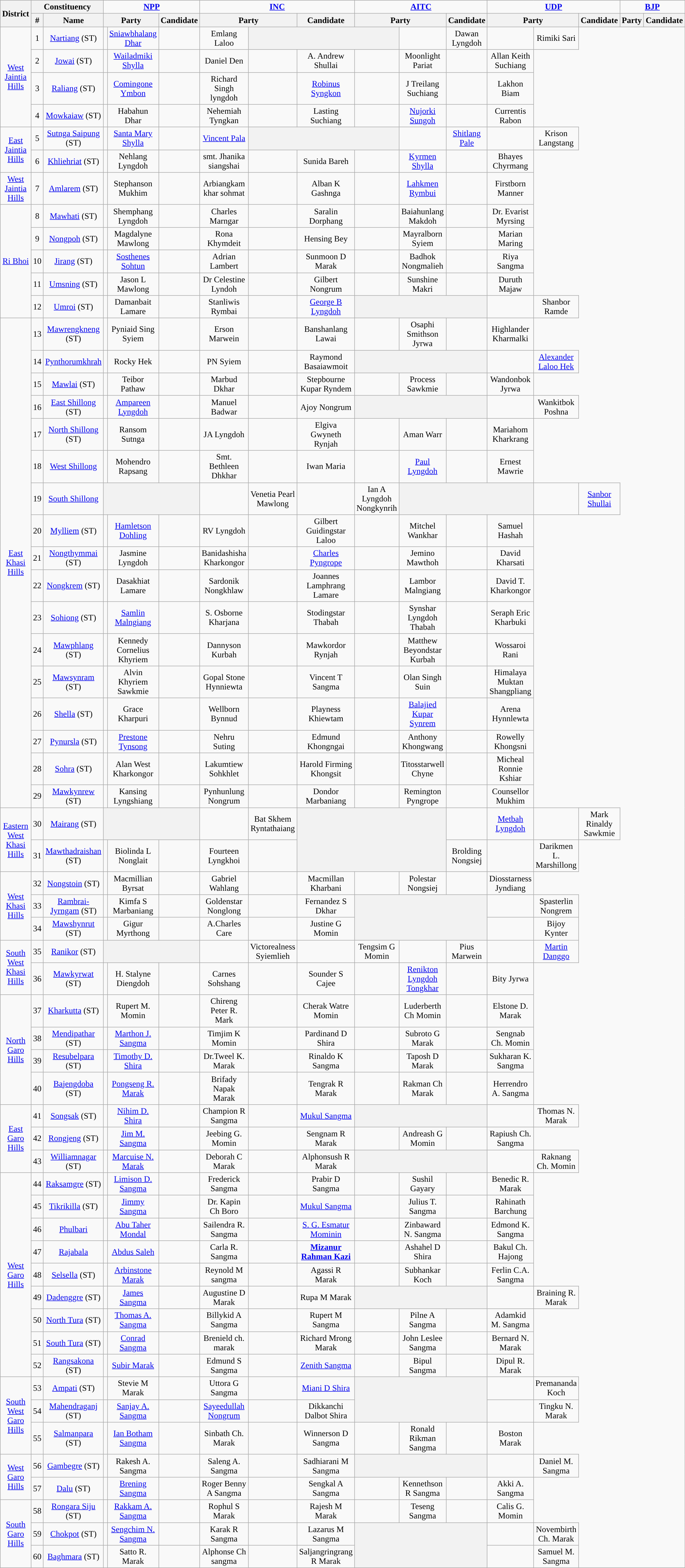<table class="wikitable sortable" style="text-align:center;">
<tr>
<th rowspan="2">District</th>
<th colspan="2">Constituency</th>
<td colspan="3"><a href='#'><span><strong>NPP</strong></span></a></td>
<td colspan="3"><a href='#'><span><strong>INC</strong></span></a></td>
<td colspan="3"><a href='#'><span><strong>AITC</strong></span></a></td>
<td colspan="3"><a href='#'><span><strong>UDP</strong></span></a></td>
<td colspan="3"><a href='#'><span><strong>BJP</strong></span></a></td>
</tr>
<tr>
<th>#</th>
<th>Name</th>
<th colspan="2">Party</th>
<th>Candidate</th>
<th colspan="2">Party</th>
<th>Candidate</th>
<th colspan="2">Party</th>
<th>Candidate</th>
<th colspan="2">Party</th>
<th>Candidate</th>
<th colspan="2">Party</th>
<th>Candidate</th>
</tr>
<tr>
<td rowspan="4"><a href='#'>West Jaintia Hills</a></td>
<td>1</td>
<td><a href='#'>Nartiang</a> (ST)</td>
<td></td>
<td><a href='#'>Sniawbhalang Dhar</a></td>
<td></td>
<td>Emlang Laloo</td>
<th colspan=3 bgcolor=#FED8B1></th>
<td></td>
<td>Dawan Lyngdoh</td>
<td></td>
<td>Rimiki Sari</td>
</tr>
<tr>
<td>2</td>
<td><a href='#'>Jowai</a> (ST)</td>
<td></td>
<td><a href='#'>Wailadmiki Shylla</a></td>
<td></td>
<td>Daniel Den</td>
<td></td>
<td>A. Andrew Shullai</td>
<td></td>
<td>Moonlight Pariat</td>
<td></td>
<td>Allan Keith Suchiang</td>
</tr>
<tr>
<td>3</td>
<td><a href='#'>Raliang</a> (ST)</td>
<td></td>
<td><a href='#'>Comingone Ymbon</a></td>
<td></td>
<td>Richard Singh lyngdoh</td>
<td></td>
<td><a href='#'>Robinus Syngkon</a></td>
<td></td>
<td>J Treilang Suchiang</td>
<td></td>
<td>Lakhon Biam</td>
</tr>
<tr>
<td>4</td>
<td><a href='#'>Mowkaiaw</a> (ST)</td>
<td></td>
<td>Habahun Dhar</td>
<td></td>
<td>Nehemiah Tyngkan</td>
<td></td>
<td>Lasting Suchiang</td>
<td></td>
<td><a href='#'>Nujorki Sungoh</a></td>
<td></td>
<td>Currentis Rabon</td>
</tr>
<tr>
<td rowspan="2"><a href='#'>East Jaintia Hills</a></td>
<td>5</td>
<td><a href='#'>Sutnga Saipung</a> (ST)</td>
<td></td>
<td><a href='#'>Santa Mary Shylla</a></td>
<td></td>
<td><a href='#'>Vincent Pala</a></td>
<th colspan=3 bgcolor=#FED8B1></th>
<td></td>
<td><a href='#'>Shitlang Pale</a></td>
<td></td>
<td>Krison Langstang</td>
</tr>
<tr>
<td>6</td>
<td><a href='#'>Khliehriat</a> (ST)</td>
<td></td>
<td>Nehlang Lyngdoh</td>
<td></td>
<td>smt. Jhanika siangshai</td>
<td></td>
<td>Sunida Bareh</td>
<td></td>
<td><a href='#'>Kyrmen Shylla</a></td>
<td></td>
<td>Bhayes Chyrmang</td>
</tr>
<tr>
<td><a href='#'>West Jaintia Hills</a></td>
<td>7</td>
<td><a href='#'>Amlarem</a> (ST)</td>
<td></td>
<td>Stephanson Mukhim</td>
<td></td>
<td>Arbiangkam khar sohmat</td>
<td></td>
<td>Alban K Gashnga</td>
<td></td>
<td><a href='#'>Lahkmen Rymbui</a></td>
<td></td>
<td>Firstborn Manner</td>
</tr>
<tr>
<td rowspan="5"><a href='#'>Ri Bhoi</a></td>
<td>8</td>
<td><a href='#'>Mawhati</a> (ST)</td>
<td></td>
<td>Shemphang Lyngdoh</td>
<td></td>
<td>Charles Marngar</td>
<td></td>
<td>Saralin Dorphang</td>
<td></td>
<td>Baiahunlang Makdoh</td>
<td></td>
<td>Dr. Evarist Myrsing</td>
</tr>
<tr>
<td>9</td>
<td><a href='#'>Nongpoh</a> (ST)</td>
<td></td>
<td>Magdalyne Mawlong</td>
<td></td>
<td>Rona Khymdeit</td>
<td></td>
<td>Hensing Bey</td>
<td></td>
<td>Mayralborn Syiem</td>
<td></td>
<td>Marian Maring</td>
</tr>
<tr>
<td>10</td>
<td><a href='#'>Jirang</a> (ST)</td>
<td></td>
<td><a href='#'>Sosthenes Sohtun</a></td>
<td></td>
<td>Adrian Lambert</td>
<td></td>
<td>Sunmoon D Marak</td>
<td></td>
<td>Badhok Nongmalieh</td>
<td></td>
<td>Riya Sangma</td>
</tr>
<tr>
<td>11</td>
<td><a href='#'>Umsning</a> (ST)</td>
<td></td>
<td>Jason L Mawlong</td>
<td></td>
<td>Dr Celestine Lyndoh</td>
<td></td>
<td>Gilbert Nongrum</td>
<td></td>
<td>Sunshine Makri</td>
<td></td>
<td>Duruth Majaw</td>
</tr>
<tr>
<td>12</td>
<td><a href='#'>Umroi</a> (ST)</td>
<td></td>
<td>Damanbait Lamare</td>
<td></td>
<td>Stanliwis Rymbai</td>
<td></td>
<td><a href='#'>George B Lyngdoh</a></td>
<th colspan=3 bgcolor=#FED8B1></th>
<td></td>
<td>Shanbor Ramde</td>
</tr>
<tr>
<td rowspan="17"><a href='#'>East Khasi Hills</a></td>
<td>13</td>
<td><a href='#'>Mawrengkneng</a> (ST)</td>
<td></td>
<td>Pyniaid Sing Syiem</td>
<td></td>
<td>Erson Marwein</td>
<td></td>
<td>Banshanlang Lawai</td>
<td></td>
<td>Osaphi Smithson Jyrwa</td>
<td></td>
<td>Highlander Kharmalki</td>
</tr>
<tr>
<td>14</td>
<td><a href='#'>Pynthorumkhrah</a></td>
<td></td>
<td>Rocky Hek</td>
<td></td>
<td>PN Syiem</td>
<td></td>
<td>Raymond Basaiawmoit</td>
<th colspan=3 bgcolor=#FED8B1></th>
<td></td>
<td><a href='#'>Alexander Laloo Hek</a></td>
</tr>
<tr>
<td>15</td>
<td><a href='#'>Mawlai</a> (ST)</td>
<td></td>
<td>Teibor Pathaw</td>
<td></td>
<td>Marbud Dkhar</td>
<td></td>
<td>Stepbourne Kupar Ryndem</td>
<td></td>
<td>Process Sawkmie</td>
<td></td>
<td>Wandonbok Jyrwa</td>
</tr>
<tr>
<td>16</td>
<td><a href='#'>East Shillong</a> (ST)</td>
<td></td>
<td><a href='#'>Ampareen Lyngdoh</a></td>
<td></td>
<td>Manuel Badwar</td>
<td></td>
<td>Ajoy Nongrum</td>
<th colspan=3 bgcolor=#FED8B1></th>
<td></td>
<td>Wankitbok Poshna</td>
</tr>
<tr>
<td>17</td>
<td><a href='#'>North Shillong</a> (ST)</td>
<td></td>
<td>Ransom Sutnga</td>
<td></td>
<td>JA Lyngdoh</td>
<td></td>
<td>Elgiva Gwyneth Rynjah</td>
<td></td>
<td>Aman Warr</td>
<td></td>
<td>Mariahom Kharkrang</td>
</tr>
<tr>
<td>18</td>
<td><a href='#'>West Shillong</a></td>
<td></td>
<td>Mohendro Rapsang</td>
<td></td>
<td>Smt. Bethleen Dhkhar</td>
<td></td>
<td>Iwan Maria</td>
<td></td>
<td><a href='#'>Paul Lyngdoh</a></td>
<td></td>
<td>Ernest Mawrie</td>
</tr>
<tr>
<td>19</td>
<td><a href='#'>South Shillong</a></td>
<th colspan=3 bgcolor=#FED8B1></th>
<td></td>
<td>Venetia Pearl Mawlong</td>
<td></td>
<td>Ian A Lyngdoh Nongkynrih</td>
<th colspan=3 bgcolor=#FED8B1></th>
<td></td>
<td><a href='#'>Sanbor Shullai</a></td>
</tr>
<tr>
<td>20</td>
<td><a href='#'>Mylliem</a> (ST)</td>
<td></td>
<td><a href='#'>Hamletson Dohling</a></td>
<td></td>
<td>RV Lyngdoh</td>
<td></td>
<td>Gilbert Guidingstar Laloo</td>
<td></td>
<td>Mitchel Wankhar</td>
<td></td>
<td>Samuel Hashah</td>
</tr>
<tr>
<td>21</td>
<td><a href='#'>Nongthymmai</a> (ST)</td>
<td></td>
<td>Jasmine Lyngdoh</td>
<td></td>
<td>Banidashisha Kharkongor</td>
<td></td>
<td><a href='#'>Charles Pyngrope</a></td>
<td></td>
<td>Jemino Mawthoh</td>
<td></td>
<td>David Kharsati</td>
</tr>
<tr>
<td>22</td>
<td><a href='#'>Nongkrem</a> (ST)</td>
<td></td>
<td>Dasakhiat Lamare</td>
<td></td>
<td>Sardonik Nongkhlaw</td>
<td></td>
<td>Joannes Lamphrang Lamare</td>
<td></td>
<td>Lambor Malngiang</td>
<td></td>
<td>David T. Kharkongor</td>
</tr>
<tr>
<td>23</td>
<td><a href='#'>Sohiong</a> (ST)</td>
<td></td>
<td><a href='#'>Samlin Malngiang</a></td>
<td></td>
<td>S. Osborne Kharjana</td>
<td></td>
<td>Stodingstar Thabah</td>
<td></td>
<td>Synshar Lyngdoh Thabah</td>
<td></td>
<td>Seraph Eric Kharbuki</td>
</tr>
<tr>
<td>24</td>
<td><a href='#'>Mawphlang</a> (ST)</td>
<td></td>
<td>Kennedy Cornelius Khyriem</td>
<td></td>
<td>Dannyson Kurbah</td>
<td></td>
<td>Mawkordor Rynjah</td>
<td></td>
<td>Matthew Beyondstar Kurbah</td>
<td></td>
<td>Wossaroi Rani</td>
</tr>
<tr>
<td>25</td>
<td><a href='#'>Mawsynram</a> (ST)</td>
<td></td>
<td>Alvin Khyriem Sawkmie</td>
<td></td>
<td>Gopal Stone Hynniewta</td>
<td></td>
<td>Vincent T Sangma</td>
<td></td>
<td>Olan Singh Suin</td>
<td></td>
<td>Himalaya Muktan Shangpliang</td>
</tr>
<tr>
<td>26</td>
<td><a href='#'>Shella</a> (ST)</td>
<td></td>
<td>Grace Kharpuri</td>
<td></td>
<td>Wellborn Bynnud</td>
<td></td>
<td>Playness Khiewtam</td>
<td></td>
<td><a href='#'>Balajied Kupar Synrem</a></td>
<td></td>
<td>Arena Hynnlewta</td>
</tr>
<tr>
<td>27</td>
<td><a href='#'>Pynursla</a> (ST)</td>
<td></td>
<td><a href='#'>Prestone Tynsong</a></td>
<td></td>
<td>Nehru Suting</td>
<td></td>
<td>Edmund Khongngai</td>
<td></td>
<td>Anthony Khongwang</td>
<td></td>
<td>Rowelly Khongsni</td>
</tr>
<tr>
<td>28</td>
<td><a href='#'>Sohra</a> (ST)</td>
<td></td>
<td>Alan West Kharkongor</td>
<td></td>
<td>Lakumtiew Sohkhlet</td>
<td></td>
<td>Harold Firming Khongsit</td>
<td></td>
<td>Titosstarwell Chyne</td>
<td></td>
<td>Micheal Ronnie Kshiar</td>
</tr>
<tr>
<td>29</td>
<td><a href='#'>Mawkynrew</a> (ST)</td>
<td></td>
<td>Kansing Lyngshiang</td>
<td></td>
<td>Pynhunlung Nongrum</td>
<td></td>
<td>Dondor Marbaniang</td>
<td></td>
<td>Remington Pyngrope</td>
<td></td>
<td>Counsellor Mukhim</td>
</tr>
<tr>
<td rowspan="2"><a href='#'>Eastern West Khasi Hills</a></td>
<td>30</td>
<td><a href='#'>Mairang</a> (ST)</td>
<th colspan=3 bgcolor=#FED8B1></th>
<td></td>
<td>Bat Skhem Ryntathaiang</td>
<th colspan="3" rowspan="2" bgcolor="#FED8B1"></th>
<td></td>
<td><a href='#'>Metbah Lyngdoh</a></td>
<td></td>
<td>Mark Rinaldy Sawkmie</td>
</tr>
<tr>
<td>31</td>
<td><a href='#'>Mawthadraishan</a> (ST)</td>
<td></td>
<td>Biolinda L Nonglait</td>
<td></td>
<td>Fourteen Lyngkhoi</td>
<td></td>
<td>Brolding Nongsiej</td>
<td></td>
<td>Darikmen L. Marshillong</td>
</tr>
<tr>
<td rowspan="3"><a href='#'>West Khasi Hills</a></td>
<td>32</td>
<td><a href='#'>Nongstoin</a> (ST)</td>
<td></td>
<td>Macmillian Byrsat</td>
<td></td>
<td>Gabriel Wahlang</td>
<td></td>
<td>Macmillan Kharbani</td>
<td></td>
<td>Polestar Nongsiej</td>
<td></td>
<td>Diosstarness Jyndiang</td>
</tr>
<tr>
<td>33</td>
<td><a href='#'>Rambrai-Jyrngam</a> (ST)</td>
<td></td>
<td>Kimfa S Marbaniang</td>
<td></td>
<td>Goldenstar Nonglong</td>
<td></td>
<td>Fernandez S Dkhar</td>
<th colspan="3" rowspan="2" bgcolor="#FED8B1"></th>
<td></td>
<td>Spasterlin Nongrem</td>
</tr>
<tr>
<td>34</td>
<td><a href='#'>Mawshynrut</a> (ST)</td>
<td></td>
<td>Gigur Myrthong</td>
<td></td>
<td>A.Charles Care</td>
<td></td>
<td>Justine G Momin</td>
<td></td>
<td>Bijoy Kynter</td>
</tr>
<tr>
<td rowspan="2"><a href='#'>South West Khasi Hills</a></td>
<td>35</td>
<td><a href='#'>Ranikor</a> (ST)</td>
<th colspan=3 bgcolor=#FED8B1></th>
<td></td>
<td>Victorealness Syiemlieh</td>
<td></td>
<td>Tengsim G Momin</td>
<td></td>
<td>Pius Marwein</td>
<td></td>
<td><a href='#'>Martin Danggo</a></td>
</tr>
<tr>
<td>36</td>
<td><a href='#'>Mawkyrwat</a> (ST)</td>
<td></td>
<td>H. Stalyne Diengdoh</td>
<td></td>
<td>Carnes Sohshang</td>
<td></td>
<td>Sounder S Cajee</td>
<td></td>
<td><a href='#'>Renikton Lyngdoh Tongkhar</a></td>
<td></td>
<td>Bity Jyrwa</td>
</tr>
<tr>
<td rowspan="4"><a href='#'>North Garo Hills</a></td>
<td>37</td>
<td><a href='#'>Kharkutta</a> (ST)</td>
<td></td>
<td>Rupert M. Momin</td>
<td></td>
<td>Chireng Peter R. Mark</td>
<td></td>
<td>Cherak Watre Momin</td>
<td></td>
<td>Luderberth Ch Momin</td>
<td></td>
<td>Elstone D. Marak</td>
</tr>
<tr>
<td>38</td>
<td><a href='#'>Mendipathar</a> (ST)</td>
<td></td>
<td><a href='#'>Marthon J. Sangma</a></td>
<td></td>
<td>Timjim K Momin</td>
<td></td>
<td>Pardinand D Shira</td>
<td></td>
<td>Subroto G Marak</td>
<td></td>
<td>Sengnab Ch. Momin</td>
</tr>
<tr>
<td>39</td>
<td><a href='#'>Resubelpara</a> (ST)</td>
<td></td>
<td><a href='#'>Timothy D. Shira</a></td>
<td></td>
<td>Dr.Tweel K. Marak</td>
<td></td>
<td>Rinaldo K Sangma</td>
<td></td>
<td>Taposh D Marak</td>
<td></td>
<td>Sukharan K. Sangma</td>
</tr>
<tr>
<td>40</td>
<td><a href='#'>Bajengdoba</a> (ST)</td>
<td></td>
<td><a href='#'>Pongseng R. Marak</a></td>
<td></td>
<td>Brifady Napak Marak</td>
<td></td>
<td>Tengrak R Marak</td>
<td></td>
<td>Rakman Ch Marak</td>
<td></td>
<td>Herrendro A. Sangma</td>
</tr>
<tr>
<td rowspan="3"><a href='#'>East Garo Hills</a></td>
<td>41</td>
<td><a href='#'>Songsak</a> (ST)</td>
<td></td>
<td><a href='#'>Nihim D. Shira</a></td>
<td></td>
<td>Champion R Sangma</td>
<td></td>
<td><a href='#'>Mukul Sangma</a></td>
<th colspan=3 bgcolor=#FED8B1></th>
<td></td>
<td>Thomas N. Marak</td>
</tr>
<tr>
<td>42</td>
<td><a href='#'>Rongjeng</a> (ST)</td>
<td></td>
<td><a href='#'>Jim M. Sangma</a></td>
<td></td>
<td>Jeebing G. Momin</td>
<td></td>
<td>Sengnam R Marak</td>
<td></td>
<td>Andreash G Momin</td>
<td></td>
<td>Rapiush Ch. Sangma</td>
</tr>
<tr>
<td>43</td>
<td><a href='#'>Williamnagar</a> (ST)</td>
<td></td>
<td><a href='#'>Marcuise N. Marak</a></td>
<td></td>
<td>Deborah C Marak</td>
<td></td>
<td>Alphonsush R Marak</td>
<th colspan=3 bgcolor=#FED8B1></th>
<td></td>
<td>Raknang Ch. Momin</td>
</tr>
<tr>
<td rowspan="9"><a href='#'>West Garo Hills</a></td>
<td>44</td>
<td><a href='#'>Raksamgre</a> (ST)</td>
<td></td>
<td><a href='#'>Limison D. Sangma</a></td>
<td></td>
<td>Frederick Sangma</td>
<td></td>
<td>Prabir D Sangma</td>
<td></td>
<td>Sushil Gayary</td>
<td></td>
<td>Benedic R. Marak</td>
</tr>
<tr>
<td>45</td>
<td><a href='#'>Tikrikilla</a> (ST)</td>
<td></td>
<td><a href='#'>Jimmy Sangma</a></td>
<td></td>
<td>Dr. Kapin Ch Boro</td>
<td></td>
<td><a href='#'>Mukul Sangma</a></td>
<td></td>
<td>Julius T. Sangma</td>
<td></td>
<td>Rahinath Barchung</td>
</tr>
<tr>
<td>46</td>
<td><a href='#'>Phulbari</a></td>
<td></td>
<td><a href='#'>Abu Taher Mondal</a></td>
<td></td>
<td>Sailendra R. Sangma</td>
<td></td>
<td><a href='#'>S. G. Esmatur Mominin</a></td>
<td></td>
<td>Zinbaward N. Sangma</td>
<td></td>
<td>Edmond K. Sangma</td>
</tr>
<tr>
<td>47</td>
<td><a href='#'>Rajabala</a></td>
<td></td>
<td><a href='#'>Abdus Saleh</a></td>
<td></td>
<td>Carla R. Sangma</td>
<td></td>
<td><strong><a href='#'>Mizanur Rahman Kazi</a></strong></td>
<td></td>
<td>Ashahel D Shira</td>
<td></td>
<td>Bakul Ch. Hajong</td>
</tr>
<tr>
<td>48</td>
<td><a href='#'>Selsella</a> (ST)</td>
<td></td>
<td><a href='#'>Arbinstone Marak</a></td>
<td></td>
<td>Reynold M sangma</td>
<td></td>
<td>Agassi R Marak</td>
<td></td>
<td>Subhankar Koch</td>
<td></td>
<td>Ferlin C.A. Sangma</td>
</tr>
<tr>
<td>49</td>
<td><a href='#'>Dadenggre</a> (ST)</td>
<td></td>
<td><a href='#'>James Sangma</a></td>
<td></td>
<td>Augustine D Marak</td>
<td></td>
<td>Rupa M Marak</td>
<th colspan=3 bgcolor=#FED8B1></th>
<td></td>
<td>Braining R. Marak</td>
</tr>
<tr>
<td>50</td>
<td><a href='#'>North Tura</a> (ST)</td>
<td></td>
<td><a href='#'>Thomas A. Sangma</a></td>
<td></td>
<td>Billykid A Sangma</td>
<td></td>
<td>Rupert M Sangma</td>
<td></td>
<td>Pilne A Sangma</td>
<td></td>
<td>Adamkid M. Sangma</td>
</tr>
<tr>
<td>51</td>
<td><a href='#'>South Tura</a> (ST)</td>
<td></td>
<td><a href='#'>Conrad Sangma</a></td>
<td></td>
<td>Brenield ch. marak</td>
<td></td>
<td>Richard Mrong Marak</td>
<td></td>
<td>John Leslee Sangma</td>
<td></td>
<td>Bernard N. Marak</td>
</tr>
<tr>
<td>52</td>
<td><a href='#'>Rangsakona</a> (ST)</td>
<td></td>
<td><a href='#'>Subir Marak</a></td>
<td></td>
<td>Edmund S Sangma</td>
<td></td>
<td><a href='#'>Zenith Sangma</a></td>
<td></td>
<td>Bipul Sangma</td>
<td></td>
<td>Dipul R. Marak</td>
</tr>
<tr>
<td rowspan="3"><a href='#'>South West Garo Hills</a></td>
<td>53</td>
<td><a href='#'>Ampati</a> (ST)</td>
<td></td>
<td>Stevie M Marak</td>
<td></td>
<td>Uttora G Sangma</td>
<td></td>
<td><a href='#'>Miani D Shira</a></td>
<th colspan="3" rowspan="2" bgcolor="#FED8B1"></th>
<td></td>
<td>Premananda Koch</td>
</tr>
<tr>
<td>54</td>
<td><a href='#'>Mahendraganj</a> (ST)</td>
<td></td>
<td><a href='#'>Sanjay A. Sangma</a></td>
<td></td>
<td><a href='#'>Sayeedullah Nongrum</a></td>
<td></td>
<td>Dikkanchi Dalbot Shira</td>
<td></td>
<td>Tingku N. Marak</td>
</tr>
<tr>
<td>55</td>
<td><a href='#'>Salmanpara</a> (ST)</td>
<td></td>
<td><a href='#'>Ian Botham Sangma</a></td>
<td></td>
<td>Sinbath Ch. Marak</td>
<td></td>
<td>Winnerson D Sangma</td>
<td></td>
<td>Ronald Rikman Sangma</td>
<td></td>
<td>Boston Marak</td>
</tr>
<tr>
<td rowspan="2"><a href='#'>West Garo Hills</a></td>
<td>56</td>
<td><a href='#'>Gambegre</a> (ST)</td>
<td></td>
<td>Rakesh A. Sangma</td>
<td></td>
<td>Saleng A. Sangma</td>
<td></td>
<td>Sadhiarani M Sangma</td>
<th colspan=3 bgcolor=#FED8B1></th>
<td></td>
<td>Daniel M. Sangma</td>
</tr>
<tr>
<td>57</td>
<td><a href='#'>Dalu</a> (ST)</td>
<td></td>
<td><a href='#'>Brening Sangma</a></td>
<td></td>
<td>Roger Benny A Sangma</td>
<td></td>
<td>Sengkal A Sangma</td>
<td></td>
<td>Kennethson R Sangma</td>
<td></td>
<td>Akki A. Sangma</td>
</tr>
<tr>
<td rowspan="3"><a href='#'>South Garo Hills</a></td>
<td>58</td>
<td><a href='#'>Rongara Siju</a> (ST)</td>
<td></td>
<td><a href='#'>Rakkam A. Sangma</a></td>
<td></td>
<td>Rophul S Marak</td>
<td></td>
<td>Rajesh M Marak</td>
<td></td>
<td>Teseng Sangma</td>
<td></td>
<td>Calis G. Momin</td>
</tr>
<tr>
<td>59</td>
<td><a href='#'>Chokpot</a> (ST)</td>
<td></td>
<td><a href='#'>Sengchim N. Sangma</a></td>
<td></td>
<td>Karak R Sangma</td>
<td></td>
<td>Lazarus M Sangma</td>
<th rowspan=2 colspan=3 bgcolor=#FED8B1></th>
<td></td>
<td>Novembirth Ch. Marak</td>
</tr>
<tr>
<td>60</td>
<td><a href='#'>Baghmara</a> (ST)</td>
<td></td>
<td>Satto R. Marak</td>
<td></td>
<td>Alphonse Ch sangma</td>
<td></td>
<td>Saljangringrang R Marak</td>
<td></td>
<td>Samuel M. Sangma</td>
</tr>
</table>
